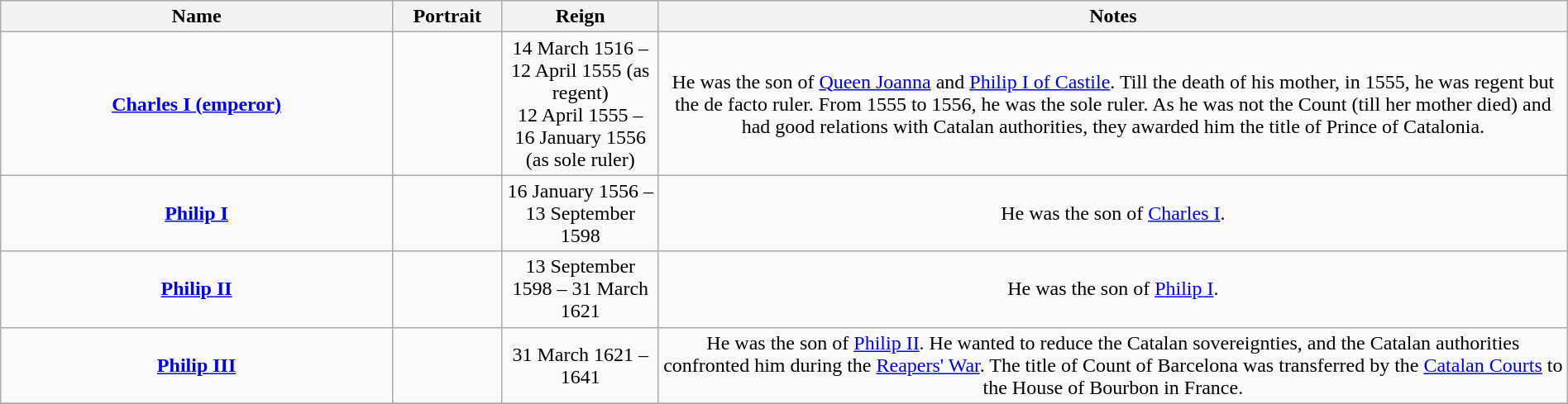<table style="text-align:center; width:100%" class="wikitable">
<tr>
<th width=25%>Name</th>
<th width=105px>Portrait</th>
<th width=10%>Reign</th>
<th width=58%>Notes</th>
</tr>
<tr>
<td><strong><a href='#'>Charles I (emperor)</a></strong></td>
<td></td>
<td>14 March 1516 – 12 April 1555 (as regent)<br>12 April 1555 – 16 January 1556 (as sole ruler)</td>
<td>He was the son of <a href='#'>Queen Joanna</a> and <a href='#'>Philip I of Castile</a>. Till the death of his mother, in 1555, he was regent but the de facto ruler. From 1555 to 1556, he was the sole ruler. As he was not the Count (till her mother died) and had good relations with Catalan authorities, they awarded him the title of Prince of Catalonia.</td>
</tr>
<tr>
<td><strong><a href='#'>Philip I</a></strong></td>
<td></td>
<td>16 January 1556 – 13 September 1598</td>
<td>He was the son of <a href='#'>Charles I</a>.</td>
</tr>
<tr>
<td><strong><a href='#'>Philip II</a></strong></td>
<td></td>
<td>13 September 1598 – 31 March 1621</td>
<td>He was the son of <a href='#'>Philip I</a>.</td>
</tr>
<tr>
<td><strong><a href='#'>Philip III</a></strong></td>
<td></td>
<td>31 March 1621 – 1641</td>
<td>He was the son of <a href='#'>Philip II</a>. He wanted to reduce the Catalan sovereignties, and the Catalan authorities confronted him during the <a href='#'>Reapers' War</a>. The title of Count of Barcelona was transferred by the <a href='#'>Catalan Courts</a> to the House of Bourbon in France.</td>
</tr>
<tr>
</tr>
</table>
